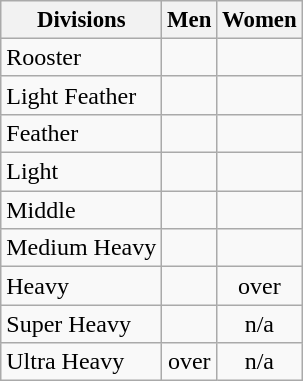<table class="wikitable" style="text-align:center;">
<tr style="font-size: 95%;">
<th>Divisions</th>
<th>Men</th>
<th>Women</th>
</tr>
<tr align="center">
<td align="left">Rooster</td>
<td></td>
<td></td>
</tr>
<tr align="center">
<td align="left">Light Feather</td>
<td></td>
<td></td>
</tr>
<tr align="center">
<td align="left">Feather</td>
<td></td>
<td></td>
</tr>
<tr align="center">
<td align="left">Light</td>
<td></td>
<td></td>
</tr>
<tr align="center">
<td align="left">Middle</td>
<td></td>
<td></td>
</tr>
<tr align="center">
<td align="left">Medium Heavy</td>
<td></td>
<td></td>
</tr>
<tr align="center">
<td align="left">Heavy</td>
<td></td>
<td>over </td>
</tr>
<tr align="center">
<td align="left">Super Heavy</td>
<td></td>
<td>n/a</td>
</tr>
<tr align="center">
<td align="left">Ultra Heavy</td>
<td>over </td>
<td>n/a</td>
</tr>
</table>
